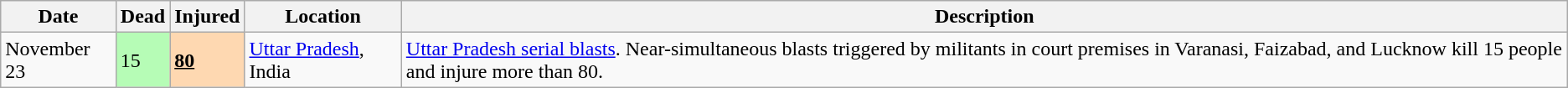<table class="wikitable sortable" id="terrorIncidents2007Nov">
<tr>
<th>Date</th>
<th data-sort-type="number">Dead</th>
<th data-sort-type="number">Injured</th>
<th>Location</th>
<th>Description</th>
</tr>
<tr>
<td>November 23</td>
<td style="background:#B6FCB6;align="right">15</td>
<td style="background:#FED8B1;align="right"><u><strong>80</strong></u></td>
<td><a href='#'>Uttar Pradesh</a>, India</td>
<td><a href='#'>Uttar Pradesh serial blasts</a>. Near-simultaneous blasts triggered by militants in court premises in Varanasi, Faizabad, and Lucknow kill 15 people and injure more than 80.</td>
</tr>
</table>
